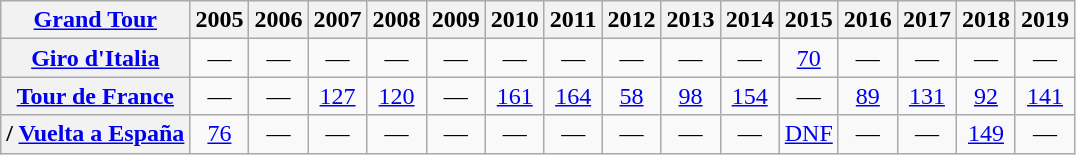<table class="wikitable plainrowheaders">
<tr>
<th scope="col"><a href='#'>Grand Tour</a></th>
<th scope="col">2005</th>
<th scope="col">2006</th>
<th scope="col">2007</th>
<th scope="col">2008</th>
<th scope="col">2009</th>
<th scope="col">2010</th>
<th scope="col">2011</th>
<th scope="col">2012</th>
<th scope="col">2013</th>
<th scope="col">2014</th>
<th scope="col">2015</th>
<th scope="col">2016</th>
<th scope="col">2017</th>
<th scope="col">2018</th>
<th scope="col">2019</th>
</tr>
<tr style="text-align:center;">
<th scope="row"> <a href='#'>Giro d'Italia</a></th>
<td>—</td>
<td>—</td>
<td>—</td>
<td>—</td>
<td>—</td>
<td>—</td>
<td>—</td>
<td>—</td>
<td>—</td>
<td>—</td>
<td><a href='#'>70</a></td>
<td>—</td>
<td>—</td>
<td>—</td>
<td>—</td>
</tr>
<tr style="text-align:center;">
<th scope="row"> <a href='#'>Tour de France</a></th>
<td>—</td>
<td>—</td>
<td><a href='#'>127</a></td>
<td><a href='#'>120</a></td>
<td>—</td>
<td><a href='#'>161</a></td>
<td><a href='#'>164</a></td>
<td><a href='#'>58</a></td>
<td><a href='#'>98</a></td>
<td><a href='#'>154</a></td>
<td>—</td>
<td><a href='#'>89</a></td>
<td><a href='#'>131</a></td>
<td><a href='#'>92</a></td>
<td><a href='#'>141</a></td>
</tr>
<tr style="text-align:center;">
<th scope="row">/ <a href='#'>Vuelta a España</a></th>
<td><a href='#'>76</a></td>
<td>—</td>
<td>—</td>
<td>—</td>
<td>—</td>
<td>—</td>
<td>—</td>
<td>—</td>
<td>—</td>
<td>—</td>
<td><a href='#'>DNF</a></td>
<td>—</td>
<td>—</td>
<td><a href='#'>149</a></td>
<td>—</td>
</tr>
</table>
